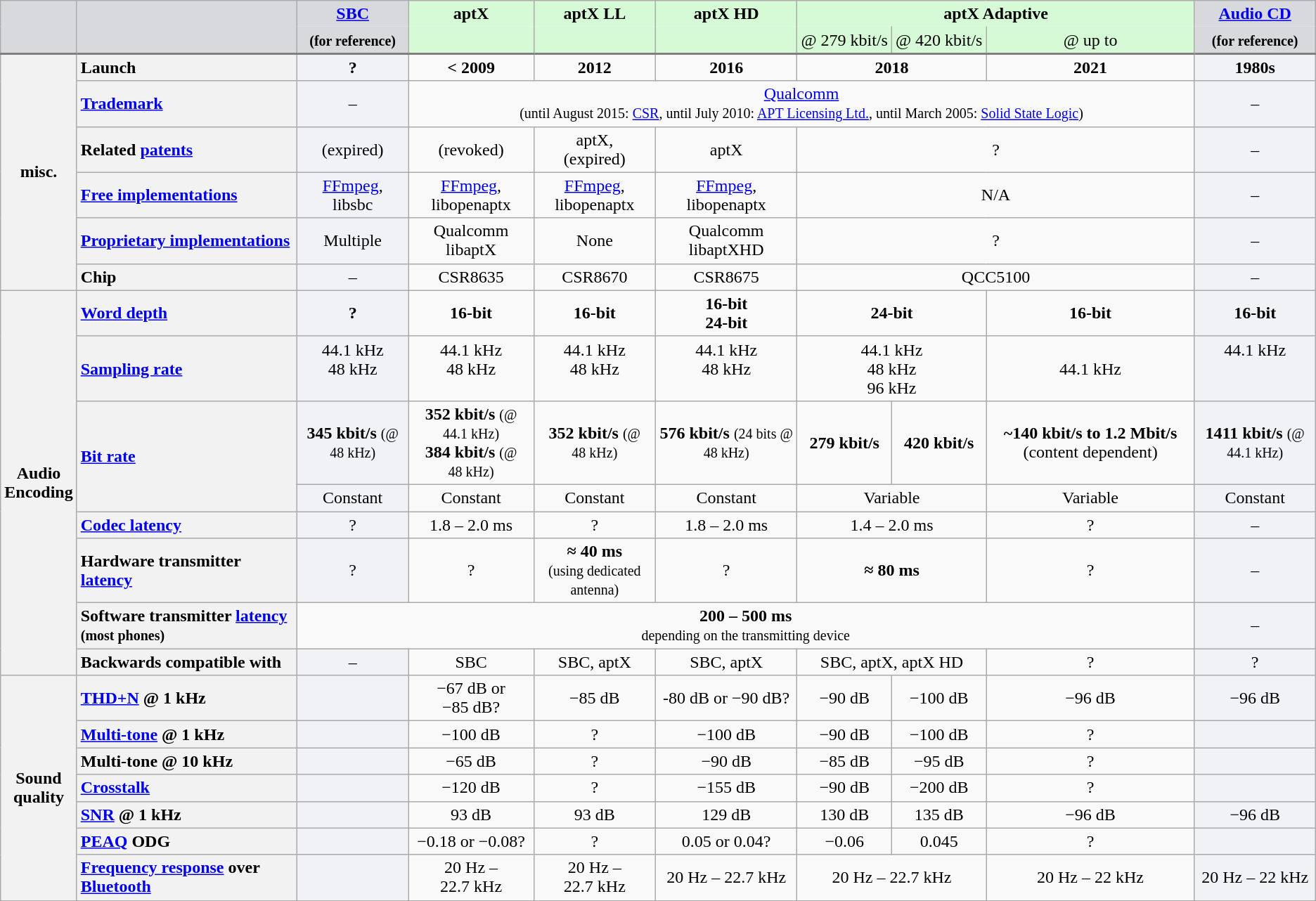<table class="wikitable sortable sticky-header-multi mw-datatable" style="text-align:center">
<tr>
<th class=unsortable rowspan="2" style="border-bottom:2px solid gray; background-color:#D8D9DD"></th>
<th class=unsortable rowspan="2" style="border-bottom:2px solid gray; background-color:#D8D9DD"></th>
<th style="border-bottom:hidden; background-color:#D8D9DD"><a href='#'>SBC</a></th>
<th style="border-bottom:hidden; background-color:#D6F9D6">aptX</th>
<th style="border-bottom:hidden; background-color:#D6F9D6">aptX LL</th>
<th style="border-bottom:hidden; background-color:#D6F9D6">aptX HD</th>
<th colspan="3" style="border-bottom:hidden; background-color:#D6F9D6">aptX Adaptive</th>
<th style="border-bottom:hidden; background-color:#D8D9DD"><a href='#'>Audio CD</a></th>
</tr>
<tr>
<th class=unsortable style="background-color:#D8D9DD; border-bottom:2px solid gray"><small>(for reference)</small></th>
<th class=unsortable style="background-color:#D6F9D6; border-bottom:2px solid gray"></th>
<th class=unsortable style="background-color:#D6F9D6; border-bottom:2px solid gray"></th>
<th class=unsortable style="background-color:#D6F9D6; border-bottom:2px solid gray"></th>
<th class=unsortable style="background-color:#D6F9D6; border-bottom:2px solid gray; font-weight:lighter">@ 279 kbit/s</th>
<th class=unsortable style="background-color:#D6F9D6; border-bottom:2px solid gray; font-weight:lighter">@ 420 kbit/s</th>
<th class=unsortable style="background-color:#D6F9D6; border-bottom:2px solid gray; font-weight:lighter">@ up to </th>
<th class=unsortable style="background-color:#D8D9DD; border-bottom:2px solid gray"><small>(for reference)</small></th>
</tr>
<tr>
<th rowspan="6">misc.</th>
<th style="text-align:left">Launch</th>
<td style="background-color:#F0F2F6"><strong>?</strong></td>
<td><strong>< 2009</strong></td>
<td><strong>2012</strong></td>
<td><strong>2016</strong></td>
<td colspan="2"><strong>2018</strong></td>
<td><strong>2021</strong></td>
<td style="background-color:#F0F2F6"><strong>1980s</strong></td>
</tr>
<tr>
<th style="text-align:left"><a href='#'>Trademark</a></th>
<td style="background-color:#F0F2F6">–</td>
<td colspan="6"><a href='#'>Qualcomm</a><br><small>(until August 2015: <a href='#'>CSR</a>, until July 2010: <a href='#'>APT Licensing Ltd.</a>, until March 2005: <a href='#'>Solid State Logic</a>)</small></td>
<td style="background-color:#F0F2F6">–</td>
</tr>
<tr>
<th style="text-align:left">Related <a href='#'>patents</a></th>
<td style="background-color:#F0F2F6"> (expired)</td>
<td> (revoked)</td>
<td>aptX,<br>  (expired)</td>
<td>aptX</td>
<td colspan="3">?</td>
<td style="background-color:#F0F2F6">–</td>
</tr>
<tr>
<th style="text-align:left"><a href='#'>Free implementations</a></th>
<td style="background-color:#F0F2F6"><a href='#'>FFmpeg</a>, libsbc</td>
<td><a href='#'>FFmpeg</a>, libopenaptx</td>
<td><a href='#'>FFmpeg</a>, libopenaptx</td>
<td><a href='#'>FFmpeg</a>, libopenaptx</td>
<td colspan="3">N/A</td>
<td style="background-color:#F0F2F6">–</td>
</tr>
<tr>
<th style="text-align:left"><a href='#'>Proprietary implementations</a></th>
<td style="background-color:#F0F2F6">Multiple</td>
<td>Qualcomm libaptX</td>
<td>None</td>
<td>Qualcomm libaptXHD</td>
<td colspan="3">?</td>
<td style="background-color:#F0F2F6">–</td>
</tr>
<tr>
<th style="text-align:left">Chip</th>
<td style="background-color:#F0F2F6">–</td>
<td>CSR8635</td>
<td>CSR8670</td>
<td>CSR8675</td>
<td colspan="3">QCC5100</td>
<td style="background-color:#F0F2F6">–</td>
</tr>
<tr>
<th rowspan="8">Audio<br>Encoding</th>
<th style="text-align:left"><a href='#'>Word depth</a></th>
<td style="background-color:#F0F2F6"><strong>?</strong></td>
<td><strong>16-bit</strong></td>
<td><strong>16-bit</strong></td>
<td><strong>16-bit</strong><br><strong>24-bit</strong></td>
<td colspan="2"><strong>24-bit</strong></td>
<td><strong>16-bit</strong></td>
<td style="background-color:#F0F2F6"><strong>16-bit</strong></td>
</tr>
<tr>
<th style="text-align:left"><a href='#'>Sampling rate</a></th>
<td style="background-color:#F0F2F6">44.1 kHz<br>48 kHz<br> </td>
<td>44.1 kHz<br>48 kHz<br> </td>
<td>44.1 kHz<br>48 kHz<br> </td>
<td>44.1 kHz<br>48 kHz<br> </td>
<td colspan="2">44.1 kHz<br>48 kHz<br>96 kHz</td>
<td>44.1 kHz</td>
<td style="background-color:#F0F2F6">44.1 kHz<br><br> </td>
</tr>
<tr>
<th style="text-align:left" rowspan="2"><a href='#'>Bit rate</a></th>
<td style="background-color:#F0F2F6"><strong>345 kbit/s</strong> <small>(@ 48 kHz)</small></td>
<td><strong>352 kbit/s</strong> <small>(@ 44.1 kHz)</small><br><strong>384 kbit/s</strong> <small>(@ 48 kHz)</small></td>
<td><strong>352 kbit/s</strong> <small>(@ 48 kHz)</small></td>
<td><strong>576 kbit/s</strong> <small>(24 bits @ 48 kHz)</small></td>
<td><strong>279 kbit/s</strong></td>
<td><strong>420 kbit/s</strong></td>
<td><strong>~140 kbit/s to 1.2 Mbit/s</strong> (content dependent)</td>
<td style="background-color:#F0F2F6"><strong>1411 kbit/s</strong> <small>(@ 44.1 kHz)</small></td>
</tr>
<tr>
<td style="background-color:#F0F2F6">Constant</td>
<td>Constant</td>
<td>Constant</td>
<td>Constant</td>
<td colspan="2">Variable</td>
<td>Variable</td>
<td style="background-color:#F0F2F6">Constant</td>
</tr>
<tr>
<th style="text-align:left"><a href='#'>Codec latency</a></th>
<td style="background-color:#F0F2F6">?</td>
<td>1.8 – 2.0 ms</td>
<td>?</td>
<td>1.8 – 2.0 ms</td>
<td colspan="2">1.4 – 2.0 ms</td>
<td>?</td>
<td style="background-color:#F0F2F6">–</td>
</tr>
<tr>
<th style="text-align:left">Hardware transmitter <a href='#'>latency</a></th>
<td style="background-color:#F0F2F6">?</td>
<td>?</td>
<td><strong>≈ 40 ms</strong><br><small>(using dedicated antenna)</small></td>
<td>?</td>
<td colspan="2"><strong>≈ 80 ms</strong></td>
<td>?</td>
<td style="background-color:#F0F2F6">–</td>
</tr>
<tr>
<th style="text-align:left">Software transmitter <a href='#'>latency</a> <small>(most phones)</small></th>
<td colspan="7"><strong>200 – 500 ms</strong><br><small>depending on the transmitting device</small></td>
<td style="background-color:#F0F2F6">–</td>
</tr>
<tr>
<th style="text-align:left">Backwards compatible with</th>
<td style="background-color:#F0F2F6">–</td>
<td>SBC</td>
<td>SBC, aptX</td>
<td>SBC, aptX</td>
<td colspan="2">SBC, aptX, aptX HD</td>
<td>?</td>
<td style="background-color:#F0F2F6">?</td>
</tr>
<tr>
<th rowspan="7">Sound<br>quality</th>
<th style="text-align:left"><a href='#'>THD+N</a> @ 1 kHz</th>
<td style="background-color:#F0F2F6"></td>
<td>−67 dB or −85 dB?</td>
<td>−85 dB</td>
<td>-80 dB or −90 dB?</td>
<td>−90 dB</td>
<td>−100 dB</td>
<td>−96 dB</td>
<td style="background-color:#F0F2F6">−96 dB</td>
</tr>
<tr>
<th style="text-align:left"><a href='#'>Multi-tone</a> @ 1 kHz</th>
<td style="background-color:#F0F2F6"></td>
<td>−100 dB</td>
<td>?</td>
<td>−100 dB</td>
<td>−90 dB</td>
<td>−100 dB</td>
<td>?</td>
<td style="background-color:#F0F2F6"></td>
</tr>
<tr>
<th style="text-align:left">Multi-tone @ 10 kHz</th>
<td style="background-color:#F0F2F6"></td>
<td>−65 dB</td>
<td>?</td>
<td>−90 dB</td>
<td>−85 dB</td>
<td>−95 dB</td>
<td>?</td>
<td style="background-color:#F0F2F6"></td>
</tr>
<tr>
<th style="text-align:left"><a href='#'>Crosstalk</a></th>
<td style="background-color:#F0F2F6"></td>
<td>−120 dB</td>
<td>?</td>
<td>−155 dB</td>
<td>−90 dB</td>
<td>−200 dB</td>
<td>?</td>
<td style="background-color:#F0F2F6"></td>
</tr>
<tr>
<th style="text-align:left"><a href='#'>SNR</a> @ 1 kHz</th>
<td style="background-color:#F0F2F6"></td>
<td>93 dB</td>
<td>93 dB</td>
<td>129 dB</td>
<td>130 dB</td>
<td>135 dB</td>
<td>−96 dB</td>
<td style="background-color:#F0F2F6">−96 dB</td>
</tr>
<tr>
<th style="text-align:left"><a href='#'>PEAQ</a> ODG</th>
<td style="background-color:#F0F2F6"></td>
<td>−0.18 or −0.08?</td>
<td>?</td>
<td>0.05 or 0.04?</td>
<td>−0.06</td>
<td>0.045</td>
<td>?</td>
<td style="background-color:#F0F2F6"></td>
</tr>
<tr>
<th style="text-align:left"><a href='#'>Frequency response</a> over <a href='#'>Bluetooth</a></th>
<td style="background-color:#F0F2F6"></td>
<td>20 Hz – 22.7 kHz</td>
<td>20 Hz – 22.7 kHz</td>
<td>20 Hz – 22.7 kHz</td>
<td colspan="2">20 Hz – 22.7 kHz</td>
<td>20 Hz – 22 kHz</td>
<td style="background-color:#F0F2F6">20 Hz – 22 kHz</td>
</tr>
</table>
